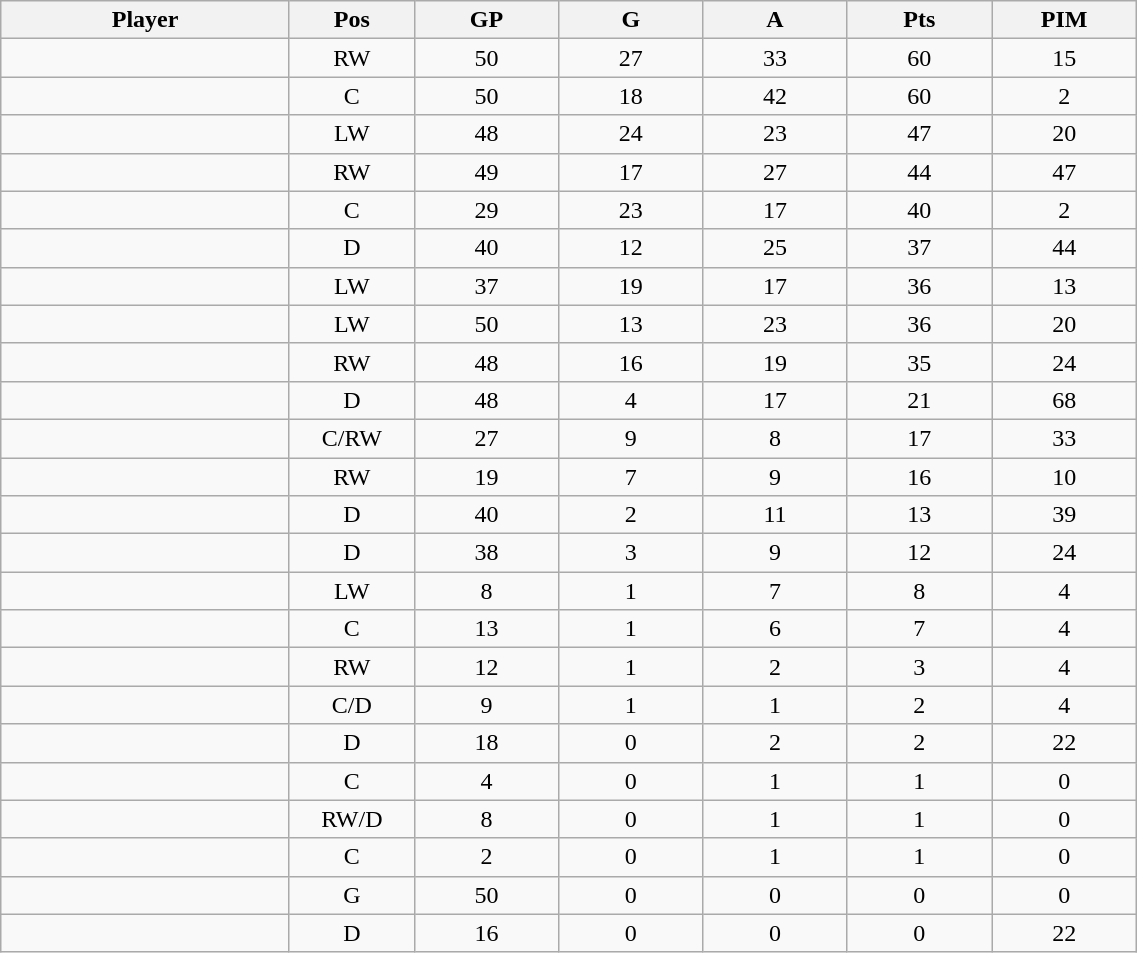<table class="wikitable sortable" width="60%">
<tr ALIGN="center">
<th bgcolor="#DDDDFF" width="10%">Player</th>
<th bgcolor="#DDDDFF" width="3%" title="Position">Pos</th>
<th bgcolor="#DDDDFF" width="5%" title="Games played">GP</th>
<th bgcolor="#DDDDFF" width="5%" title="Goals">G</th>
<th bgcolor="#DDDDFF" width="5%" title="Assists">A</th>
<th bgcolor="#DDDDFF" width="5%" title="Points">Pts</th>
<th bgcolor="#DDDDFF" width="5%" title="Penalties in Minutes">PIM</th>
</tr>
<tr align="center">
<td align="right"></td>
<td>RW</td>
<td>50</td>
<td>27</td>
<td>33</td>
<td>60</td>
<td>15</td>
</tr>
<tr align="center">
<td align="right"></td>
<td>C</td>
<td>50</td>
<td>18</td>
<td>42</td>
<td>60</td>
<td>2</td>
</tr>
<tr align="center">
<td align="right"></td>
<td>LW</td>
<td>48</td>
<td>24</td>
<td>23</td>
<td>47</td>
<td>20</td>
</tr>
<tr align="center">
<td align="right"></td>
<td>RW</td>
<td>49</td>
<td>17</td>
<td>27</td>
<td>44</td>
<td>47</td>
</tr>
<tr align="center">
<td align="right"></td>
<td>C</td>
<td>29</td>
<td>23</td>
<td>17</td>
<td>40</td>
<td>2</td>
</tr>
<tr align="center">
<td align="right"></td>
<td>D</td>
<td>40</td>
<td>12</td>
<td>25</td>
<td>37</td>
<td>44</td>
</tr>
<tr align="center">
<td align="right"></td>
<td>LW</td>
<td>37</td>
<td>19</td>
<td>17</td>
<td>36</td>
<td>13</td>
</tr>
<tr align="center">
<td align="right"></td>
<td>LW</td>
<td>50</td>
<td>13</td>
<td>23</td>
<td>36</td>
<td>20</td>
</tr>
<tr align="center">
<td align="right"></td>
<td>RW</td>
<td>48</td>
<td>16</td>
<td>19</td>
<td>35</td>
<td>24</td>
</tr>
<tr align="center">
<td align="right"></td>
<td>D</td>
<td>48</td>
<td>4</td>
<td>17</td>
<td>21</td>
<td>68</td>
</tr>
<tr align="center">
<td align="right"></td>
<td>C/RW</td>
<td>27</td>
<td>9</td>
<td>8</td>
<td>17</td>
<td>33</td>
</tr>
<tr align="center">
<td align="right"></td>
<td>RW</td>
<td>19</td>
<td>7</td>
<td>9</td>
<td>16</td>
<td>10</td>
</tr>
<tr align="center">
<td align="right"></td>
<td>D</td>
<td>40</td>
<td>2</td>
<td>11</td>
<td>13</td>
<td>39</td>
</tr>
<tr align="center">
<td align="right"></td>
<td>D</td>
<td>38</td>
<td>3</td>
<td>9</td>
<td>12</td>
<td>24</td>
</tr>
<tr align="center">
<td align="right"></td>
<td>LW</td>
<td>8</td>
<td>1</td>
<td>7</td>
<td>8</td>
<td>4</td>
</tr>
<tr align="center">
<td align="right"></td>
<td>C</td>
<td>13</td>
<td>1</td>
<td>6</td>
<td>7</td>
<td>4</td>
</tr>
<tr align="center">
<td align="right"></td>
<td>RW</td>
<td>12</td>
<td>1</td>
<td>2</td>
<td>3</td>
<td>4</td>
</tr>
<tr align="center">
<td align="right"></td>
<td>C/D</td>
<td>9</td>
<td>1</td>
<td>1</td>
<td>2</td>
<td>4</td>
</tr>
<tr align="center">
<td align="right"></td>
<td>D</td>
<td>18</td>
<td>0</td>
<td>2</td>
<td>2</td>
<td>22</td>
</tr>
<tr align="center">
<td align="right"></td>
<td>C</td>
<td>4</td>
<td>0</td>
<td>1</td>
<td>1</td>
<td>0</td>
</tr>
<tr align="center">
<td align="right"></td>
<td>RW/D</td>
<td>8</td>
<td>0</td>
<td>1</td>
<td>1</td>
<td>0</td>
</tr>
<tr align="center">
<td align="right"></td>
<td>C</td>
<td>2</td>
<td>0</td>
<td>1</td>
<td>1</td>
<td>0</td>
</tr>
<tr align="center">
<td align="right"></td>
<td>G</td>
<td>50</td>
<td>0</td>
<td>0</td>
<td>0</td>
<td>0</td>
</tr>
<tr align="center">
<td align="right"></td>
<td>D</td>
<td>16</td>
<td>0</td>
<td>0</td>
<td>0</td>
<td>22</td>
</tr>
</table>
